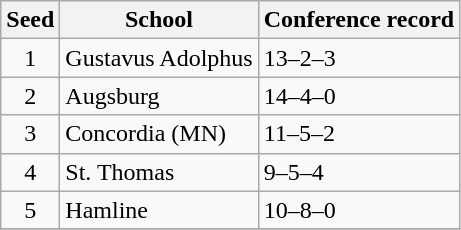<table class="wikitable">
<tr>
<th>Seed</th>
<th>School</th>
<th>Conference record</th>
</tr>
<tr>
<td align=center>1</td>
<td>Gustavus Adolphus</td>
<td>13–2–3</td>
</tr>
<tr>
<td align=center>2</td>
<td>Augsburg</td>
<td>14–4–0</td>
</tr>
<tr>
<td align=center>3</td>
<td>Concordia (MN)</td>
<td>11–5–2</td>
</tr>
<tr>
<td align=center>4</td>
<td>St. Thomas</td>
<td>9–5–4</td>
</tr>
<tr>
<td align=center>5</td>
<td>Hamline</td>
<td>10–8–0</td>
</tr>
<tr>
</tr>
</table>
